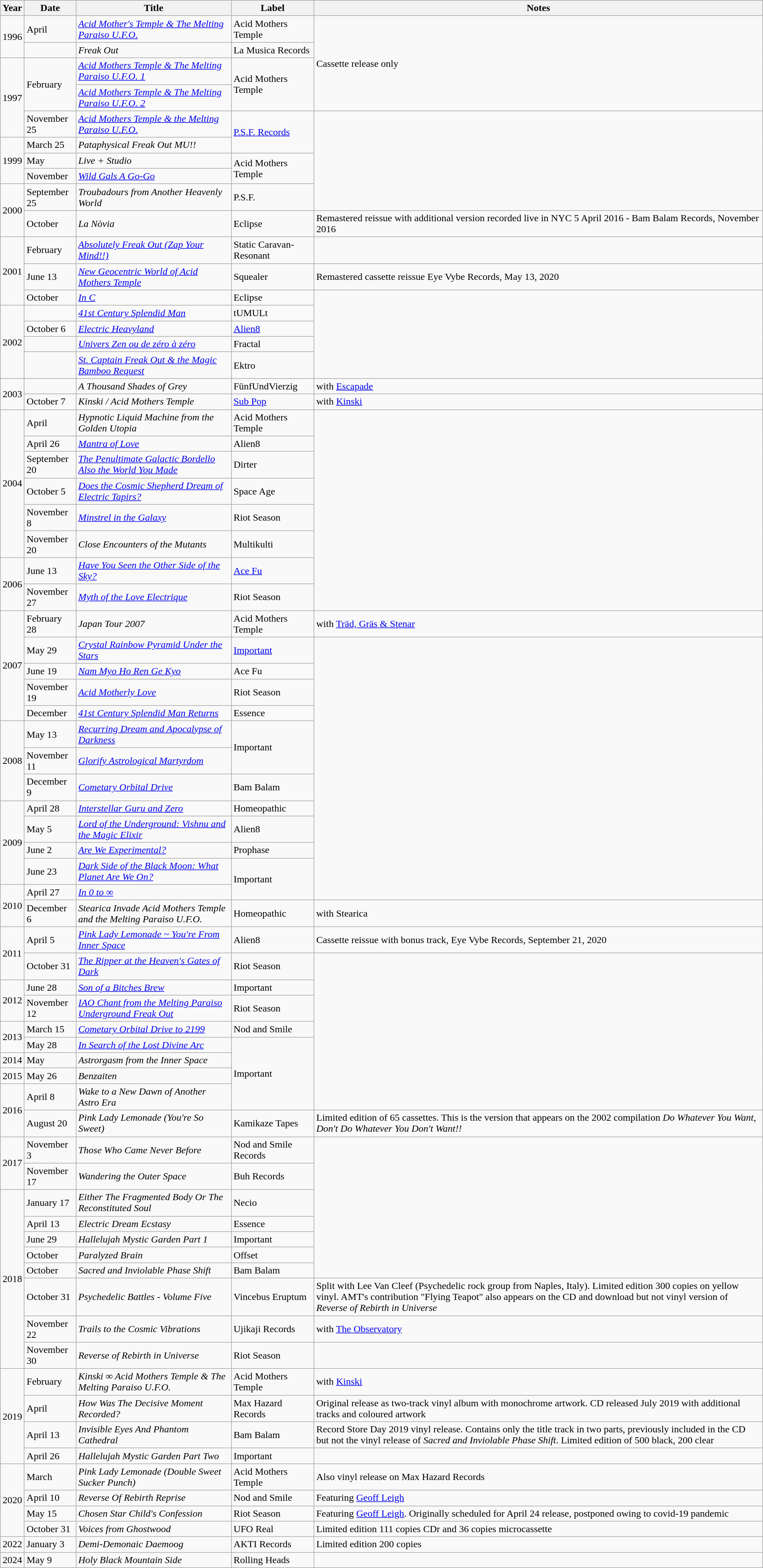<table class="wikitable">
<tr>
<th>Year</th>
<th>Date</th>
<th>Title</th>
<th>Label</th>
<th>Notes</th>
</tr>
<tr>
<td rowspan=2>1996</td>
<td>April</td>
<td><em><a href='#'>Acid Mother's Temple & The Melting Paraiso U.F.O.</a></em></td>
<td>Acid Mothers Temple</td>
<td rowspan=4>Cassette release only</td>
</tr>
<tr>
<td></td>
<td><em>Freak Out</em></td>
<td>La Musica Records</td>
</tr>
<tr>
<td rowspan=3>1997</td>
<td rowspan=2>February</td>
<td><em><a href='#'>Acid Mothers Temple & The Melting Paraiso U.F.O. 1</a></em></td>
<td rowspan=2>Acid Mothers Temple</td>
</tr>
<tr>
<td><em><a href='#'>Acid Mothers Temple & The Melting Paraiso U.F.O. 2</a></em></td>
</tr>
<tr>
<td>November 25</td>
<td><em><a href='#'>Acid Mothers Temple & the Melting Paraiso U.F.O.</a></em></td>
<td rowspan=2><a href='#'>P.S.F. Records</a></td>
</tr>
<tr>
<td rowspan=3>1999</td>
<td>March 25</td>
<td><em>Pataphysical Freak Out MU!!</em></td>
</tr>
<tr>
<td>May</td>
<td><em>Live + Studio</em></td>
<td rowspan=2>Acid Mothers Temple</td>
</tr>
<tr>
<td>November</td>
<td><em><a href='#'>Wild Gals A Go-Go</a></em></td>
</tr>
<tr>
<td rowspan=2>2000</td>
<td>September 25</td>
<td><em>Troubadours from Another Heavenly World</em></td>
<td>P.S.F.</td>
</tr>
<tr>
<td>October</td>
<td><em>La Nòvia</em></td>
<td>Eclipse</td>
<td>Remastered reissue with additional version recorded live in NYC 5 April 2016 - Bam Balam Records, November 2016</td>
</tr>
<tr>
<td rowspan=3>2001</td>
<td>February</td>
<td><em><a href='#'>Absolutely Freak Out (Zap Your Mind!!)</a></em></td>
<td>Static Caravan-Resonant</td>
</tr>
<tr>
<td>June 13</td>
<td><em><a href='#'>New Geocentric World of Acid Mothers Temple</a></em></td>
<td>Squealer</td>
<td>Remastered cassette reissue Eye Vybe Records, May 13, 2020</td>
</tr>
<tr>
<td>October</td>
<td><em><a href='#'>In C</a></em></td>
<td>Eclipse</td>
</tr>
<tr>
<td rowspan=4>2002</td>
<td></td>
<td><em><a href='#'>41st Century Splendid Man</a></em></td>
<td>tUMULt</td>
</tr>
<tr>
<td>October 6</td>
<td><em><a href='#'>Electric Heavyland</a></em></td>
<td><a href='#'>Alien8</a></td>
</tr>
<tr>
<td></td>
<td><em><a href='#'>Univers Zen ou de zéro à zéro</a></em></td>
<td>Fractal</td>
</tr>
<tr>
<td></td>
<td><em><a href='#'>St. Captain Freak Out & the Magic Bamboo Request</a></em></td>
<td>Ektro</td>
</tr>
<tr>
<td rowspan=2>2003</td>
<td></td>
<td><em>A Thousand Shades of Grey</em></td>
<td>FünfUndVierzig</td>
<td>with <a href='#'>Escapade</a></td>
</tr>
<tr>
<td>October 7</td>
<td><em>Kinski / Acid Mothers Temple</em></td>
<td><a href='#'>Sub Pop</a></td>
<td>with <a href='#'>Kinski</a></td>
</tr>
<tr>
<td rowspan=6>2004</td>
<td>April</td>
<td><em>Hypnotic Liquid Machine from the Golden Utopia</em></td>
<td>Acid Mothers Temple</td>
</tr>
<tr>
<td>April 26</td>
<td><em><a href='#'>Mantra of Love</a></em></td>
<td>Alien8</td>
</tr>
<tr>
<td>September 20</td>
<td><em><a href='#'>The Penultimate Galactic Bordello Also the World You Made</a></em></td>
<td>Dirter</td>
</tr>
<tr>
<td>October 5</td>
<td><em><a href='#'>Does the Cosmic Shepherd Dream of Electric Tapirs?</a></em></td>
<td>Space Age</td>
</tr>
<tr>
<td>November 8</td>
<td><em><a href='#'>Minstrel in the Galaxy</a></em></td>
<td>Riot Season</td>
</tr>
<tr>
<td>November 20</td>
<td><em>Close Encounters of the Mutants</em></td>
<td>Multikulti</td>
</tr>
<tr>
<td rowspan=2>2006</td>
<td>June 13</td>
<td><em><a href='#'>Have You Seen the Other Side of the Sky?</a></em></td>
<td><a href='#'>Ace Fu</a></td>
</tr>
<tr>
<td>November 27</td>
<td><em><a href='#'>Myth of the Love Electrique</a></em></td>
<td>Riot Season</td>
</tr>
<tr>
<td rowspan=5>2007</td>
<td>February 28</td>
<td><em>Japan Tour 2007</em></td>
<td>Acid Mothers Temple</td>
<td>with <a href='#'>Träd, Gräs & Stenar</a></td>
</tr>
<tr>
<td>May 29</td>
<td><em><a href='#'>Crystal Rainbow Pyramid Under the Stars</a></em></td>
<td><a href='#'>Important</a></td>
</tr>
<tr>
<td>June 19</td>
<td><em><a href='#'>Nam Myo Ho Ren Ge Kyo</a></em></td>
<td>Ace Fu</td>
</tr>
<tr>
<td>November 19</td>
<td><em><a href='#'>Acid Motherly Love</a></em></td>
<td>Riot Season</td>
</tr>
<tr>
<td>December</td>
<td><em><a href='#'>41st Century Splendid Man Returns</a></em></td>
<td>Essence</td>
</tr>
<tr>
<td rowspan=3>2008</td>
<td>May 13</td>
<td><em><a href='#'>Recurring Dream and Apocalypse of Darkness</a></em></td>
<td rowspan=2>Important</td>
</tr>
<tr>
<td>November 11</td>
<td><em><a href='#'>Glorify Astrological Martyrdom</a></em></td>
</tr>
<tr>
<td>December 9</td>
<td><em><a href='#'>Cometary Orbital Drive</a></em></td>
<td>Bam Balam</td>
</tr>
<tr>
<td rowspan=4>2009</td>
<td>April 28</td>
<td><em><a href='#'>Interstellar Guru and Zero</a></em></td>
<td>Homeopathic</td>
</tr>
<tr>
<td>May 5</td>
<td><em><a href='#'>Lord of the Underground: Vishnu and the Magic Elixir</a></em></td>
<td>Alien8</td>
</tr>
<tr>
<td>June 2</td>
<td><em><a href='#'>Are We Experimental?</a></em></td>
<td>Prophase</td>
</tr>
<tr>
<td>June 23</td>
<td><em><a href='#'>Dark Side of the Black Moon: What Planet Are We On?</a></em></td>
<td rowspan=2>Important</td>
</tr>
<tr>
<td rowspan=2>2010</td>
<td>April 27</td>
<td><em><a href='#'>In 0 to ∞</a></em></td>
</tr>
<tr>
<td>December 6</td>
<td><em>Stearica Invade Acid Mothers Temple and the Melting Paraiso U.F.O.</em></td>
<td>Homeopathic</td>
<td>with Stearica</td>
</tr>
<tr>
<td rowspan=2>2011</td>
<td>April 5</td>
<td><em><a href='#'>Pink Lady Lemonade ~ You're From Inner Space</a></em></td>
<td>Alien8</td>
<td>Cassette reissue with bonus track, Eye Vybe Records, September 21, 2020</td>
</tr>
<tr>
<td>October 31</td>
<td><em><a href='#'>The Ripper at the Heaven's Gates of Dark</a></em></td>
<td>Riot Season</td>
</tr>
<tr>
<td rowspan=2>2012</td>
<td>June 28</td>
<td><em><a href='#'>Son of a Bitches Brew</a></em></td>
<td>Important</td>
</tr>
<tr>
<td>November 12</td>
<td><em><a href='#'>IAO Chant from the Melting Paraiso Underground Freak Out</a></em></td>
<td>Riot Season</td>
</tr>
<tr>
<td rowspan=2>2013</td>
<td>March 15</td>
<td><em><a href='#'>Cometary Orbital Drive to 2199</a></em></td>
<td>Nod and Smile</td>
</tr>
<tr>
<td>May 28</td>
<td><em><a href='#'>In Search of the Lost Divine Arc</a></em></td>
<td rowspan=4>Important</td>
</tr>
<tr>
<td>2014</td>
<td>May</td>
<td><em>Astrorgasm from the Inner Space</em></td>
</tr>
<tr>
<td>2015</td>
<td>May 26</td>
<td><em>Benzaiten</em></td>
</tr>
<tr>
<td rowspan=2>2016</td>
<td>April 8</td>
<td><em>Wake to a New Dawn of Another Astro Era</em></td>
</tr>
<tr>
<td>August 20</td>
<td><em>Pink Lady Lemonade (You're So Sweet)</em></td>
<td>Kamikaze Tapes</td>
<td>Limited edition of 65 cassettes. This is the version that appears on the 2002 compilation <em>Do Whatever You Want, Don't Do Whatever You Don't Want!!</em></td>
</tr>
<tr>
<td rowspan=2>2017</td>
<td>November 3</td>
<td><em>Those Who Came Never Before</em></td>
<td>Nod and Smile Records</td>
</tr>
<tr>
<td>November 17</td>
<td><em>Wandering the Outer Space</em></td>
<td>Buh Records</td>
</tr>
<tr>
<td rowspan=8>2018</td>
<td>January 17</td>
<td><em>Either The Fragmented Body Or The Reconstituted Soul</em></td>
<td>Necio</td>
</tr>
<tr>
<td>April 13</td>
<td><em>Electric Dream Ecstasy</em></td>
<td>Essence</td>
</tr>
<tr>
<td>June 29</td>
<td><em>Hallelujah Mystic Garden Part 1</em></td>
<td>Important</td>
</tr>
<tr>
<td>October</td>
<td><em>Paralyzed Brain</em> </td>
<td>Offset</td>
</tr>
<tr>
<td>October</td>
<td><em>Sacred and Inviolable Phase Shift</em></td>
<td>Bam Balam</td>
</tr>
<tr>
<td>October 31</td>
<td><em>Psychedelic Battles - Volume Five</em></td>
<td>Vincebus Eruptum</td>
<td>Split with Lee Van Cleef (Psychedelic rock group from Naples, Italy). Limited edition 300 copies on yellow vinyl. AMT's contribution "Flying Teapot" also appears on the CD and download but not vinyl version of <em>Reverse of Rebirth in Universe</em></td>
</tr>
<tr>
<td>November 22</td>
<td><em>Trails to the Cosmic Vibrations</em></td>
<td>Ujikaji Records</td>
<td>with <a href='#'>The Observatory</a></td>
</tr>
<tr>
<td>November 30</td>
<td><em>Reverse of Rebirth in Universe</em> </td>
<td>Riot Season</td>
</tr>
<tr>
<td rowspan=4>2019</td>
<td>February</td>
<td><em>Kinski ∞ Acid Mothers Temple & The Melting Paraiso U.F.O.</em></td>
<td>Acid Mothers Temple</td>
<td>with <a href='#'>Kinski</a></td>
</tr>
<tr>
<td>April</td>
<td><em>How Was The Decisive Moment Recorded?</em></td>
<td>Max Hazard Records</td>
<td>Original release as two-track vinyl album with monochrome artwork. CD released July 2019 with additional tracks and coloured artwork</td>
</tr>
<tr>
<td>April 13</td>
<td><em>Invisible Eyes And Phantom Cathedral</em></td>
<td>Bam Balam</td>
<td>Record Store Day 2019 vinyl release. Contains only the title track in two parts, previously included in the CD but not the vinyl release of <em>Sacred and Inviolable Phase Shift</em>. Limited edition of 500 black, 200 clear</td>
</tr>
<tr>
<td>April 26</td>
<td><em>Hallelujah Mystic Garden Part Two</em></td>
<td>Important</td>
</tr>
<tr>
<td rowspan=4>2020</td>
<td>March</td>
<td><em>Pink Lady Lemonade (Double Sweet Sucker Punch)</em></td>
<td>Acid Mothers Temple</td>
<td>Also vinyl release on Max Hazard Records</td>
</tr>
<tr>
<td>April 10</td>
<td><em>Reverse Of Rebirth Reprise</em></td>
<td>Nod and Smile</td>
<td>Featuring <a href='#'>Geoff Leigh</a></td>
</tr>
<tr>
<td>May 15</td>
<td><em>Chosen Star Child's Confession</em></td>
<td>Riot Season</td>
<td>Featuring <a href='#'>Geoff Leigh</a>. Originally scheduled for April 24 release, postponed owing to covid-19 pandemic</td>
</tr>
<tr>
<td>October 31</td>
<td><em>Voices from Ghostwood</em> </td>
<td>UFO Real</td>
<td>Limited edition 111 copies CDr and 36 copies microcassette</td>
</tr>
<tr>
<td>2022</td>
<td>January 3</td>
<td><em>Demi-Demonaic Daemoog</em> </td>
<td>AKTI Records</td>
<td>Limited edition 200 copies</td>
</tr>
<tr>
<td>2024</td>
<td>May 9</td>
<td><em>Holy Black Mountain Side</em></td>
<td>Rolling Heads</td>
</tr>
</table>
